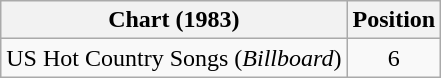<table class="wikitable">
<tr>
<th>Chart (1983)</th>
<th>Position</th>
</tr>
<tr>
<td>US Hot Country Songs (<em>Billboard</em>)</td>
<td align="center">6</td>
</tr>
</table>
